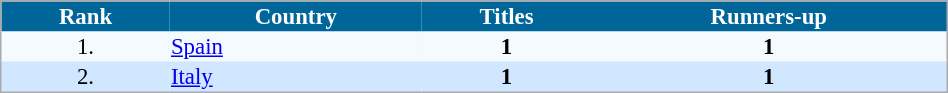<table cellspacing="0" style="background: #EBF5FF; border: 1px #aaa solid; border-collapse: collapse; font-size: 95%;" width=50%>
<tr bgcolor=#006699 style="color:white;">
<th>Rank</th>
<th>Country</th>
<th>Titles</th>
<th>Runners-up</th>
</tr>
<tr bgcolor="#f5faff">
<td align=center>1.</td>
<td> <a href='#'>Spain</a></td>
<td align=center><strong>1</strong></td>
<td align=center><strong>1</strong></td>
</tr>
<tr bgcolor="#d0e7ff">
<td align=center>2.</td>
<td> <a href='#'>Italy</a></td>
<td align=center><strong>1</strong></td>
<td align=center><strong>1</strong></td>
</tr>
</table>
